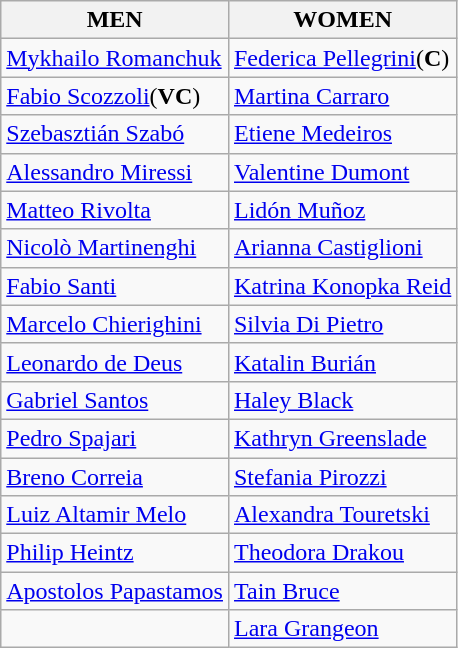<table class="wikitable sortable">
<tr>
<th>MEN</th>
<th>WOMEN</th>
</tr>
<tr>
<td><a href='#'>Mykhailo Romanchuk</a></td>
<td><a href='#'>Federica Pellegrini</a>(<strong>C</strong>)</td>
</tr>
<tr>
<td><a href='#'>Fabio Scozzoli</a>(<strong>VC</strong>)</td>
<td><a href='#'>Martina Carraro</a></td>
</tr>
<tr>
<td><a href='#'>Szebasztián Szabó</a></td>
<td><a href='#'>Etiene Medeiros</a></td>
</tr>
<tr>
<td><a href='#'>Alessandro Miressi</a></td>
<td><a href='#'>Valentine Dumont</a></td>
</tr>
<tr>
<td><a href='#'>Matteo Rivolta</a></td>
<td><a href='#'>Lidón Muñoz</a></td>
</tr>
<tr>
<td><a href='#'>Nicolò Martinenghi</a></td>
<td><a href='#'>Arianna Castiglioni</a></td>
</tr>
<tr>
<td><a href='#'>Fabio Santi</a></td>
<td><a href='#'>Katrina Konopka Reid</a></td>
</tr>
<tr>
<td><a href='#'>Marcelo Chierighini</a></td>
<td><a href='#'>Silvia Di Pietro</a></td>
</tr>
<tr>
<td><a href='#'>Leonardo de Deus</a></td>
<td><a href='#'>Katalin Burián</a></td>
</tr>
<tr>
<td><a href='#'>Gabriel Santos</a></td>
<td><a href='#'>Haley Black</a></td>
</tr>
<tr>
<td><a href='#'>Pedro Spajari</a></td>
<td><a href='#'>Kathryn Greenslade</a></td>
</tr>
<tr>
<td><a href='#'>Breno Correia</a></td>
<td><a href='#'>Stefania Pirozzi</a></td>
</tr>
<tr>
<td><a href='#'>Luiz Altamir Melo</a></td>
<td><a href='#'>Alexandra Touretski</a></td>
</tr>
<tr>
<td><a href='#'>Philip Heintz</a></td>
<td><a href='#'>Theodora Drakou</a></td>
</tr>
<tr>
<td><a href='#'>Apostolos Papastamos</a></td>
<td><a href='#'>Tain Bruce</a></td>
</tr>
<tr>
<td></td>
<td><a href='#'>Lara Grangeon</a></td>
</tr>
</table>
